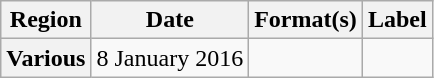<table class="wikitable plainrowheaders">
<tr>
<th scope="col">Region</th>
<th scope="col">Date</th>
<th scope="col">Format(s)</th>
<th scope="col">Label</th>
</tr>
<tr>
<th scope="row">Various</th>
<td>8 January 2016</td>
<td></td>
<td></td>
</tr>
</table>
